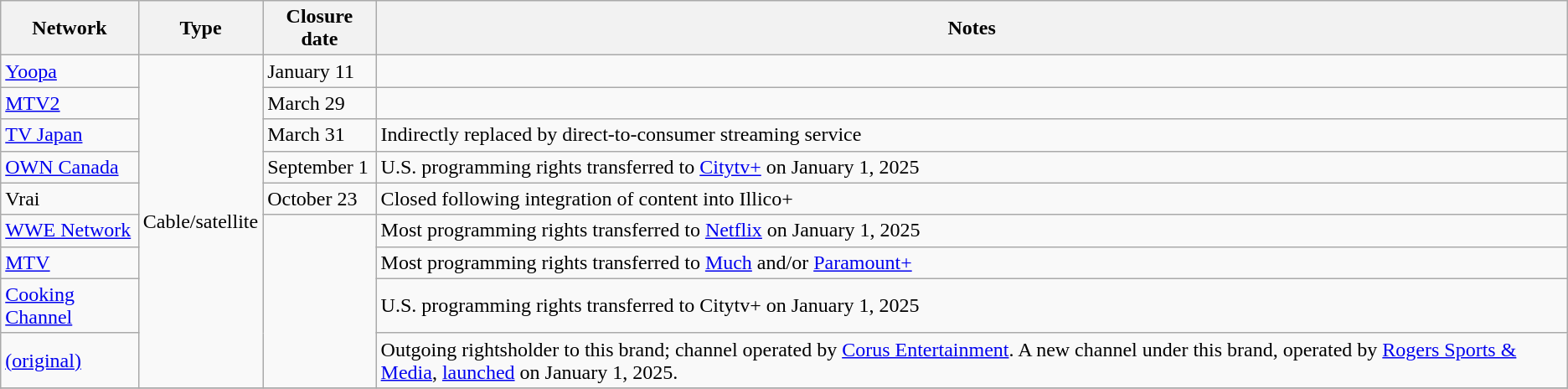<table class="wikitable">
<tr>
<th>Network</th>
<th>Type</th>
<th>Closure date</th>
<th>Notes</th>
</tr>
<tr>
<td><a href='#'>Yoopa</a></td>
<td rowspan=9>Cable/satellite</td>
<td>January 11</td>
<td></td>
</tr>
<tr>
<td><a href='#'>MTV2</a></td>
<td>March 29</td>
<td></td>
</tr>
<tr>
<td><a href='#'>TV Japan</a></td>
<td>March 31</td>
<td>Indirectly replaced by  direct-to-consumer streaming service</td>
</tr>
<tr>
<td><a href='#'>OWN Canada</a></td>
<td>September 1</td>
<td>U.S. programming rights transferred to <a href='#'>Citytv+</a> on January 1, 2025</td>
</tr>
<tr>
<td>Vrai</td>
<td>October 23</td>
<td>Closed following integration of content into Illico+</td>
</tr>
<tr>
<td><a href='#'>WWE Network</a></td>
<td rowspan=4></td>
<td>Most programming rights transferred to <a href='#'>Netflix</a> on January 1, 2025</td>
</tr>
<tr>
<td><a href='#'>MTV</a></td>
<td>Most programming rights transferred to <a href='#'>Much</a> and/or <a href='#'>Paramount+</a></td>
</tr>
<tr>
<td><a href='#'>Cooking Channel</a></td>
<td>U.S. programming rights transferred to Citytv+ on January 1, 2025</td>
</tr>
<tr>
<td><a href='#'> (original)</a></td>
<td>Outgoing rightsholder to this brand; channel operated by <a href='#'>Corus Entertainment</a>. A new channel  under this brand, operated by <a href='#'>Rogers Sports & Media</a>, <a href='#'>launched</a> on January 1, 2025.</td>
</tr>
<tr>
</tr>
</table>
